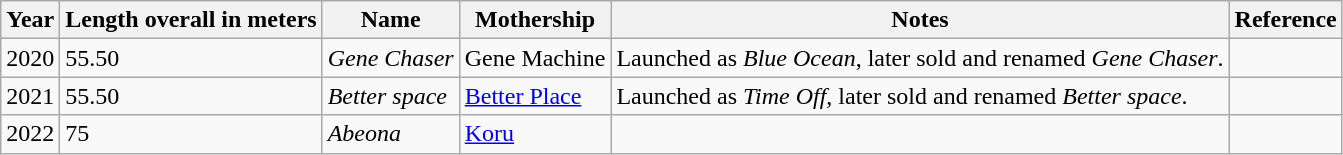<table class="wikitable sortable">
<tr>
<th>Year</th>
<th>Length overall in meters</th>
<th>Name</th>
<th>Mothership</th>
<th>Notes</th>
<th>Reference</th>
</tr>
<tr>
<td>2020</td>
<td>55.50</td>
<td><em>Gene Chaser</em></td>
<td>Gene Machine</td>
<td>Launched as <em>Blue Ocean</em>, later sold and renamed <em>Gene Chaser</em>.</td>
<td></td>
</tr>
<tr>
<td>2021</td>
<td>55.50</td>
<td><em>Better space</em></td>
<td><a href='#'>Better Place</a></td>
<td>Launched as <em>Time Off</em>, later sold and renamed <em>Better space</em>.</td>
<td></td>
</tr>
<tr>
<td>2022</td>
<td>75</td>
<td><em>Abeona</em></td>
<td><a href='#'>Koru</a></td>
<td></td>
<td></td>
</tr>
</table>
